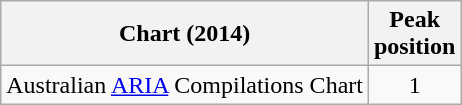<table class="wikitable">
<tr>
<th align="left">Chart (2014)</th>
<th align="left">Peak<br>position</th>
</tr>
<tr>
<td align="left">Australian <a href='#'>ARIA</a> Compilations Chart</td>
<td style="text-align:center;">1</td>
</tr>
</table>
